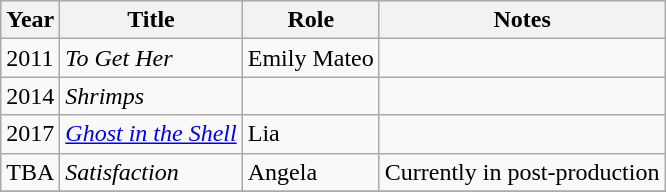<table class="wikitable sortable">
<tr>
<th>Year</th>
<th>Title</th>
<th>Role</th>
<th>Notes</th>
</tr>
<tr>
<td>2011</td>
<td><em>To Get Her</em></td>
<td>Emily Mateo</td>
<td></td>
</tr>
<tr>
<td>2014</td>
<td><em>Shrimps</em></td>
<td></td>
<td></td>
</tr>
<tr>
<td>2017</td>
<td><em><a href='#'>Ghost in the Shell</a></em></td>
<td>Lia</td>
<td></td>
</tr>
<tr>
<td>TBA</td>
<td><em>Satisfaction</em></td>
<td>Angela</td>
<td>Currently in post-production</td>
</tr>
<tr>
</tr>
</table>
